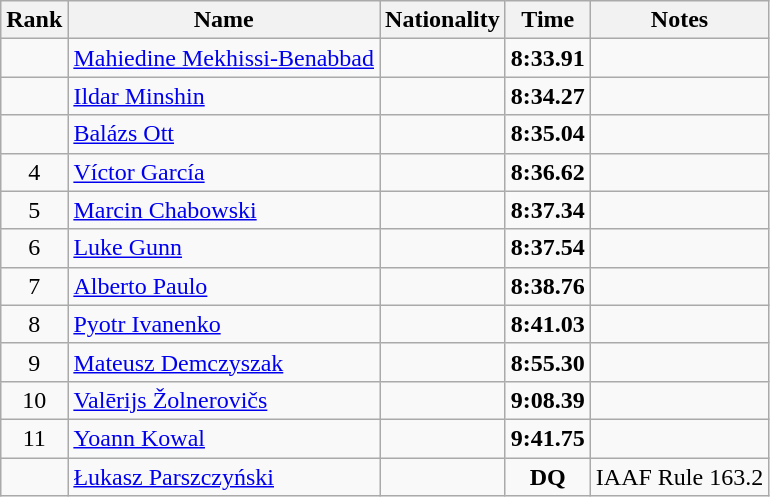<table class="wikitable sortable" style="text-align:center">
<tr>
<th>Rank</th>
<th>Name</th>
<th>Nationality</th>
<th>Time</th>
<th>Notes</th>
</tr>
<tr>
<td></td>
<td align=left><a href='#'>Mahiedine Mekhissi-Benabbad</a></td>
<td align=left></td>
<td><strong>8:33.91</strong></td>
<td></td>
</tr>
<tr>
<td></td>
<td align=left><a href='#'>Ildar Minshin</a></td>
<td align=left></td>
<td><strong>8:34.27</strong></td>
<td></td>
</tr>
<tr>
<td></td>
<td align=left><a href='#'>Balázs Ott</a></td>
<td align=left></td>
<td><strong>8:35.04</strong></td>
<td></td>
</tr>
<tr>
<td>4</td>
<td align=left><a href='#'>Víctor García</a></td>
<td align=left></td>
<td><strong>8:36.62</strong></td>
<td></td>
</tr>
<tr>
<td>5</td>
<td align=left><a href='#'>Marcin Chabowski</a></td>
<td align=left></td>
<td><strong>8:37.34</strong></td>
<td></td>
</tr>
<tr>
<td>6</td>
<td align=left><a href='#'>Luke Gunn</a></td>
<td align=left></td>
<td><strong>8:37.54</strong></td>
<td></td>
</tr>
<tr>
<td>7</td>
<td align=left><a href='#'>Alberto Paulo</a></td>
<td align=left></td>
<td><strong>8:38.76</strong></td>
<td></td>
</tr>
<tr>
<td>8</td>
<td align=left><a href='#'>Pyotr Ivanenko</a></td>
<td align=left></td>
<td><strong>8:41.03</strong></td>
<td></td>
</tr>
<tr>
<td>9</td>
<td align=left><a href='#'>Mateusz Demczyszak</a></td>
<td align=left></td>
<td><strong>8:55.30</strong></td>
<td></td>
</tr>
<tr>
<td>10</td>
<td align=left><a href='#'>Valērijs Žolnerovičs</a></td>
<td align=left></td>
<td><strong>9:08.39</strong></td>
<td></td>
</tr>
<tr>
<td>11</td>
<td align=left><a href='#'>Yoann Kowal</a></td>
<td align=left></td>
<td><strong>9:41.75</strong></td>
<td></td>
</tr>
<tr>
<td></td>
<td align=left><a href='#'>Łukasz Parszczyński</a></td>
<td align=left></td>
<td><strong>DQ</strong></td>
<td>IAAF Rule 163.2</td>
</tr>
</table>
